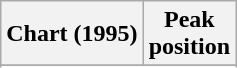<table class="wikitable sortable">
<tr>
<th align="left">Chart (1995)</th>
<th align="center">Peak<br>position</th>
</tr>
<tr>
</tr>
<tr>
</tr>
</table>
